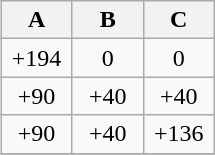<table class="wikitable" align = "right">
<tr>
<th width="40">A</th>
<th width="40">B</th>
<th width="40">C</th>
</tr>
<tr>
<td align="center">+194</td>
<td align="center">0</td>
<td align="center">0</td>
</tr>
<tr>
<td align="center">+90</td>
<td align="center">+40</td>
<td align="center">+40</td>
</tr>
<tr>
<td align="center">+90</td>
<td align="center">+40</td>
<td align="center">+136</td>
</tr>
<tr>
</tr>
</table>
